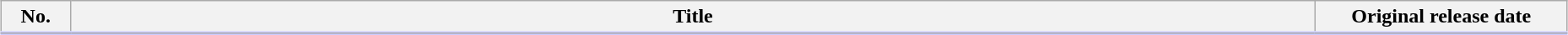<table class="plainrowheaders wikitable" style="width:98%; margin:auto;">
<tr style="border-bottom: 3px solid #CCF;">
<th style="width:3em;">No.</th>
<th>Title</th>
<th style="width:12em;">Original release date</th>
</tr>
<tr>
</tr>
</table>
